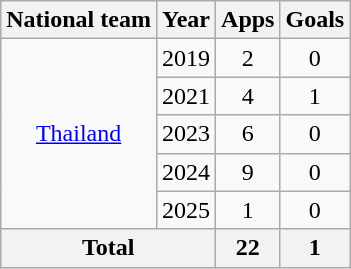<table class="wikitable" style="text-align:center">
<tr>
<th>National team</th>
<th>Year</th>
<th>Apps</th>
<th>Goals</th>
</tr>
<tr>
<td rowspan="5" valign="center"><a href='#'>Thailand</a></td>
<td>2019</td>
<td>2</td>
<td>0</td>
</tr>
<tr>
<td>2021</td>
<td>4</td>
<td>1</td>
</tr>
<tr>
<td>2023</td>
<td>6</td>
<td>0</td>
</tr>
<tr>
<td>2024</td>
<td>9</td>
<td>0</td>
</tr>
<tr>
<td>2025</td>
<td>1</td>
<td>0</td>
</tr>
<tr>
<th colspan=2>Total</th>
<th>22</th>
<th>1</th>
</tr>
</table>
